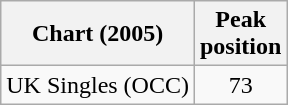<table class="wikitable">
<tr>
<th>Chart (2005)</th>
<th>Peak<br>position</th>
</tr>
<tr>
<td>UK Singles (OCC)</td>
<td style="text-align:center;">73</td>
</tr>
</table>
